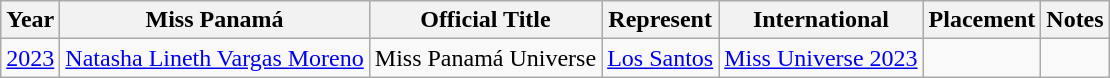<table class="sortable wikitable">
<tr>
<th>Year</th>
<th>Miss Panamá</th>
<th>Official Title</th>
<th>Represent</th>
<th>International</th>
<th>Placement</th>
<th>Notes</th>
</tr>
<tr>
<td rowspan=1><a href='#'>2023</a></td>
<td><a href='#'>Natasha Lineth Vargas Moreno</a></td>
<td>Miss Panamá Universe</td>
<td><a href='#'>Los Santos</a></td>
<td><a href='#'>Miss Universe 2023</a></td>
<td></td>
<td></td>
</tr>
</table>
